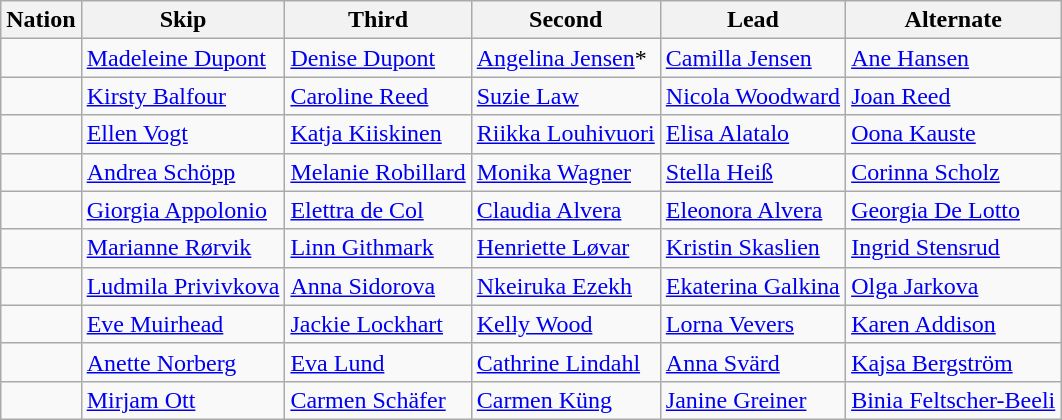<table class="wikitable">
<tr>
<th>Nation</th>
<th>Skip</th>
<th>Third</th>
<th>Second</th>
<th>Lead</th>
<th>Alternate</th>
</tr>
<tr>
<td></td>
<td><a href='#'>Madeleine Dupont</a></td>
<td><a href='#'>Denise Dupont</a></td>
<td><a href='#'>Angelina Jensen</a>*</td>
<td><a href='#'>Camilla Jensen</a></td>
<td><a href='#'>Ane Hansen</a></td>
</tr>
<tr>
<td></td>
<td><a href='#'>Kirsty Balfour</a></td>
<td><a href='#'>Caroline Reed</a></td>
<td><a href='#'>Suzie Law</a></td>
<td><a href='#'>Nicola Woodward</a></td>
<td><a href='#'>Joan Reed</a></td>
</tr>
<tr>
<td></td>
<td><a href='#'>Ellen Vogt</a></td>
<td><a href='#'>Katja Kiiskinen</a></td>
<td><a href='#'>Riikka Louhivuori</a></td>
<td><a href='#'>Elisa Alatalo</a></td>
<td><a href='#'>Oona Kauste</a></td>
</tr>
<tr>
<td></td>
<td><a href='#'>Andrea Schöpp</a></td>
<td><a href='#'>Melanie Robillard</a></td>
<td><a href='#'>Monika Wagner</a></td>
<td><a href='#'>Stella Heiß</a></td>
<td><a href='#'>Corinna Scholz</a></td>
</tr>
<tr>
<td></td>
<td><a href='#'>Giorgia Appolonio</a></td>
<td><a href='#'>Elettra de Col</a></td>
<td><a href='#'>Claudia Alvera</a></td>
<td><a href='#'>Eleonora Alvera</a></td>
<td><a href='#'>Georgia De Lotto</a></td>
</tr>
<tr>
<td></td>
<td><a href='#'>Marianne Rørvik</a></td>
<td><a href='#'>Linn Githmark</a></td>
<td><a href='#'>Henriette Løvar</a></td>
<td><a href='#'>Kristin Skaslien</a></td>
<td><a href='#'>Ingrid Stensrud</a></td>
</tr>
<tr>
<td></td>
<td><a href='#'>Ludmila Privivkova</a></td>
<td><a href='#'>Anna Sidorova</a></td>
<td><a href='#'>Nkeiruka Ezekh</a></td>
<td><a href='#'>Ekaterina Galkina</a></td>
<td><a href='#'>Olga Jarkova</a></td>
</tr>
<tr>
<td></td>
<td><a href='#'>Eve Muirhead</a></td>
<td><a href='#'>Jackie Lockhart</a></td>
<td><a href='#'>Kelly Wood</a></td>
<td><a href='#'>Lorna Vevers</a></td>
<td><a href='#'>Karen Addison</a></td>
</tr>
<tr>
<td></td>
<td><a href='#'>Anette Norberg</a></td>
<td><a href='#'>Eva Lund</a></td>
<td><a href='#'>Cathrine Lindahl</a></td>
<td><a href='#'>Anna Svärd</a></td>
<td><a href='#'>Kajsa Bergström</a></td>
</tr>
<tr>
<td></td>
<td><a href='#'>Mirjam Ott</a></td>
<td><a href='#'>Carmen Schäfer</a></td>
<td><a href='#'>Carmen Küng</a></td>
<td><a href='#'>Janine Greiner</a></td>
<td><a href='#'>Binia Feltscher-Beeli</a></td>
</tr>
</table>
